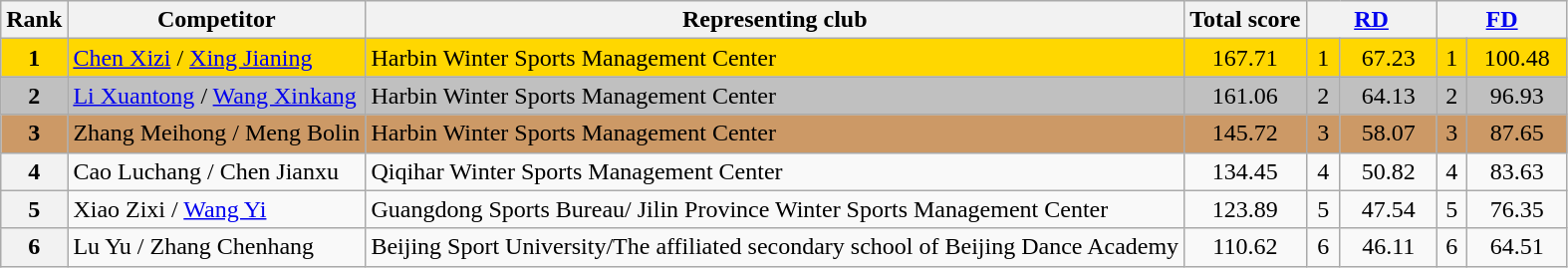<table class="wikitable sortable">
<tr>
<th>Rank</th>
<th>Competitor</th>
<th>Representing club</th>
<th>Total score</th>
<th colspan="2" width="80px" align="center"><a href='#'>RD</a></th>
<th colspan="2" width="80px" align="center"><a href='#'>FD</a></th>
</tr>
<tr bgcolor="gold">
<td align="center"><strong>1</strong></td>
<td><a href='#'>Chen Xizi</a> / <a href='#'>Xing Jianing</a></td>
<td>Harbin Winter Sports Management Center</td>
<td align="center">167.71</td>
<td align="center">1</td>
<td align="center">67.23</td>
<td align="center">1</td>
<td align="center">100.48</td>
</tr>
<tr bgcolor="silver">
<td align="center"><strong>2</strong></td>
<td><a href='#'>Li Xuantong</a> / <a href='#'>Wang Xinkang</a></td>
<td>Harbin Winter Sports Management Center</td>
<td align="center">161.06</td>
<td align="center">2</td>
<td align="center">64.13</td>
<td align="center">2</td>
<td align="center">96.93</td>
</tr>
<tr bgcolor="cc9966">
<td align="center"><strong>3</strong></td>
<td>Zhang Meihong / Meng Bolin</td>
<td>Harbin Winter Sports Management Center</td>
<td align="center">145.72</td>
<td align="center">3</td>
<td align="center">58.07</td>
<td align="center">3</td>
<td align="center">87.65</td>
</tr>
<tr>
<th>4</th>
<td>Cao Luchang / Chen Jianxu</td>
<td>Qiqihar Winter Sports Management Center</td>
<td align="center">134.45</td>
<td align="center">4</td>
<td align="center">50.82</td>
<td align="center">4</td>
<td align="center">83.63</td>
</tr>
<tr>
<th>5</th>
<td>Xiao Zixi / <a href='#'>Wang Yi</a></td>
<td>Guangdong Sports Bureau/ Jilin Province Winter Sports Management Center</td>
<td align="center">123.89</td>
<td align="center">5</td>
<td align="center">47.54</td>
<td align="center">5</td>
<td align="center">76.35</td>
</tr>
<tr>
<th>6</th>
<td>Lu Yu / Zhang Chenhang</td>
<td>Beijing Sport University/The affiliated secondary school of Beijing Dance Academy</td>
<td align="center">110.62</td>
<td align="center">6</td>
<td align="center">46.11</td>
<td align="center">6</td>
<td align="center">64.51</td>
</tr>
</table>
